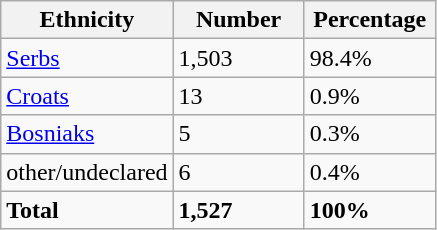<table class="wikitable">
<tr>
<th width="100px">Ethnicity</th>
<th width="80px">Number</th>
<th width="80px">Percentage</th>
</tr>
<tr>
<td><a href='#'>Serbs</a></td>
<td>1,503</td>
<td>98.4%</td>
</tr>
<tr>
<td><a href='#'>Croats</a></td>
<td>13</td>
<td>0.9%</td>
</tr>
<tr>
<td><a href='#'>Bosniaks</a></td>
<td>5</td>
<td>0.3%</td>
</tr>
<tr>
<td>other/undeclared</td>
<td>6</td>
<td>0.4%</td>
</tr>
<tr>
<td><strong>Total</strong></td>
<td><strong>1,527</strong></td>
<td><strong>100%</strong></td>
</tr>
</table>
